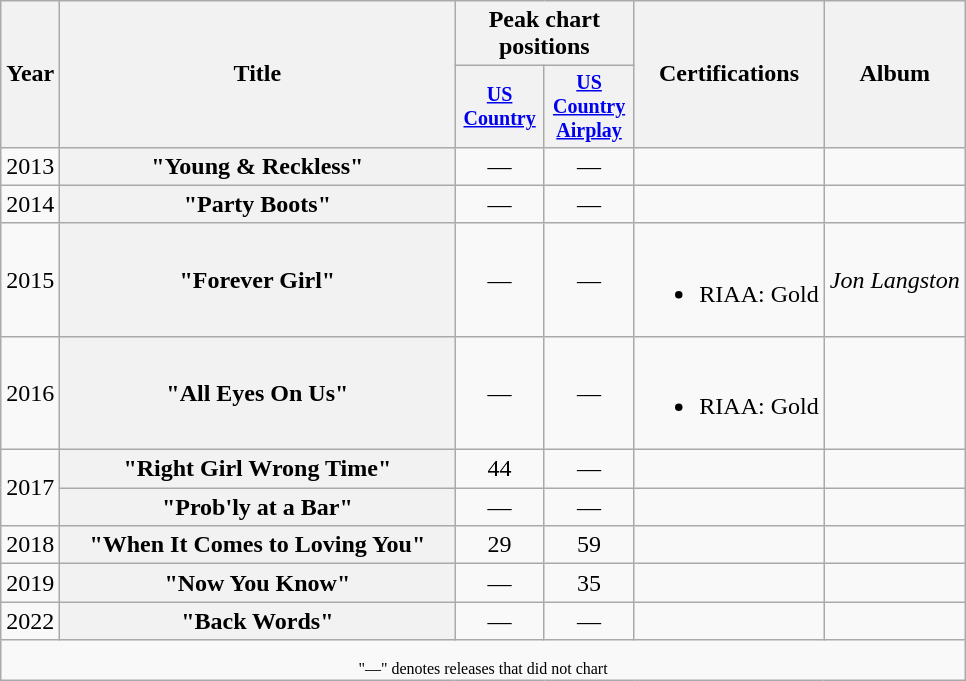<table class="wikitable plainrowheaders" style="text-align:center;">
<tr>
<th rowspan="2">Year</th>
<th rowspan="2" style="width:16em;">Title</th>
<th colspan="2">Peak chart positions</th>
<th rowspan="2">Certifications</th>
<th rowspan="2">Album</th>
</tr>
<tr style="font-size:smaller;">
<th style="width:4em;"><a href='#'>US Country</a><br></th>
<th style="width:4em;"><a href='#'>US Country Airplay</a><br></th>
</tr>
<tr>
<td>2013</td>
<th scope="row">"Young & Reckless"</th>
<td>—</td>
<td>—</td>
<td></td>
<td align="center"></td>
</tr>
<tr>
<td>2014</td>
<th scope="row">"Party Boots"</th>
<td>—</td>
<td>—</td>
<td></td>
<td></td>
</tr>
<tr>
<td>2015</td>
<th scope="row">"Forever Girl"</th>
<td>—</td>
<td>—</td>
<td><br><ul><li>RIAA: Gold</li></ul></td>
<td align="center"><em>Jon Langston</em></td>
</tr>
<tr>
<td>2016</td>
<th scope="row">"All Eyes On Us"</th>
<td>—</td>
<td>—</td>
<td><br><ul><li>RIAA: Gold</li></ul></td>
<td></td>
</tr>
<tr>
<td rowspan="2">2017</td>
<th scope="row">"Right Girl Wrong Time"</th>
<td>44</td>
<td>—</td>
<td></td>
<td></td>
</tr>
<tr>
<th scope="row">"Prob'ly at a Bar"</th>
<td>—</td>
<td>—</td>
<td></td>
<td></td>
</tr>
<tr>
<td>2018</td>
<th scope="row">"When It Comes to Loving You"</th>
<td>29</td>
<td>59</td>
<td></td>
<td></td>
</tr>
<tr>
<td>2019</td>
<th scope="row">"Now You Know"</th>
<td>—</td>
<td>35</td>
<td></td>
<td></td>
</tr>
<tr>
<td>2022</td>
<th scope="row">"Back Words"</th>
<td>—</td>
<td>—</td>
<td></td>
<td></td>
</tr>
<tr>
<td colspan="11" style="font-size:8pt"><br>"—" denotes releases that did not chart</td>
</tr>
</table>
